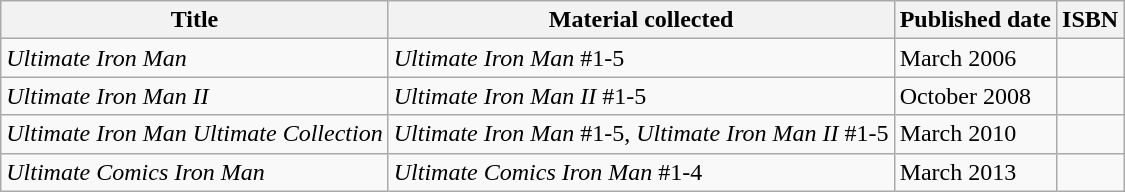<table class="wikitable">
<tr>
<th>Title</th>
<th>Material collected</th>
<th>Published date</th>
<th>ISBN</th>
</tr>
<tr>
<td><em>Ultimate Iron Man</em></td>
<td><em>Ultimate Iron Man</em> #1-5</td>
<td>March 2006</td>
<td></td>
</tr>
<tr>
<td><em>Ultimate Iron Man II</em></td>
<td><em>Ultimate Iron Man II</em> #1-5</td>
<td>October 2008</td>
<td></td>
</tr>
<tr>
<td><em>Ultimate Iron Man Ultimate Collection</em></td>
<td><em>Ultimate Iron Man</em> #1-5, <em>Ultimate Iron Man II</em> #1-5</td>
<td>March 2010</td>
<td></td>
</tr>
<tr>
<td><em>Ultimate Comics Iron Man</em></td>
<td><em>Ultimate Comics Iron Man</em> #1-4</td>
<td>March 2013</td>
<td></td>
</tr>
</table>
